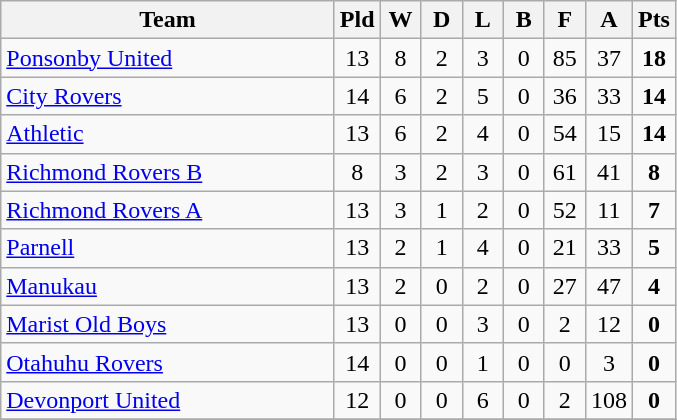<table class="wikitable" style="text-align:center;">
<tr>
<th width=215>Team</th>
<th width=20 abbr="Played">Pld</th>
<th width=20 abbr="Won">W</th>
<th width=20 abbr="Drawn">D</th>
<th width=20 abbr="Lost">L</th>
<th width=20 abbr="Bye">B</th>
<th width=20 abbr="For">F</th>
<th width=20 abbr="Against">A</th>
<th width=20 abbr="Points">Pts</th>
</tr>
<tr>
<td style="text-align:left;"><a href='#'>Ponsonby United</a></td>
<td>13</td>
<td>8</td>
<td>2</td>
<td>3</td>
<td>0</td>
<td>85</td>
<td>37</td>
<td><strong>18</strong></td>
</tr>
<tr>
<td style="text-align:left;"><a href='#'>City Rovers</a></td>
<td>14</td>
<td>6</td>
<td>2</td>
<td>5</td>
<td>0</td>
<td>36</td>
<td>33</td>
<td><strong>14</strong></td>
</tr>
<tr>
<td style="text-align:left;"><a href='#'>Athletic</a></td>
<td>13</td>
<td>6</td>
<td>2</td>
<td>4</td>
<td>0</td>
<td>54</td>
<td>15</td>
<td><strong>14</strong></td>
</tr>
<tr>
<td style="text-align:left;"><a href='#'>Richmond Rovers B</a></td>
<td>8</td>
<td>3</td>
<td>2</td>
<td>3</td>
<td>0</td>
<td>61</td>
<td>41</td>
<td><strong>8</strong></td>
</tr>
<tr>
<td style="text-align:left;"><a href='#'>Richmond Rovers A</a></td>
<td>13</td>
<td>3</td>
<td>1</td>
<td>2</td>
<td>0</td>
<td>52</td>
<td>11</td>
<td><strong>7</strong></td>
</tr>
<tr>
<td style="text-align:left;"><a href='#'>Parnell</a></td>
<td>13</td>
<td>2</td>
<td>1</td>
<td>4</td>
<td>0</td>
<td>21</td>
<td>33</td>
<td><strong>5</strong></td>
</tr>
<tr>
<td style="text-align:left;"><a href='#'>Manukau</a></td>
<td>13</td>
<td>2</td>
<td>0</td>
<td>2</td>
<td>0</td>
<td>27</td>
<td>47</td>
<td><strong>4</strong></td>
</tr>
<tr>
<td style="text-align:left;"><a href='#'>Marist Old Boys</a></td>
<td>13</td>
<td>0</td>
<td>0</td>
<td>3</td>
<td>0</td>
<td>2</td>
<td>12</td>
<td><strong>0</strong></td>
</tr>
<tr>
<td style="text-align:left;"><a href='#'>Otahuhu Rovers</a></td>
<td>14</td>
<td>0</td>
<td>0</td>
<td>1</td>
<td>0</td>
<td>0</td>
<td>3</td>
<td><strong>0</strong></td>
</tr>
<tr>
<td style="text-align:left;"><a href='#'>Devonport United</a></td>
<td>12</td>
<td>0</td>
<td>0</td>
<td>6</td>
<td>0</td>
<td>2</td>
<td>108</td>
<td><strong>0</strong></td>
</tr>
<tr>
</tr>
</table>
